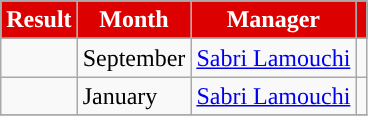<table class="wikitable" style="text-align:left">
<tr>
<th style="background:#DD0000; color:#FFFFFF;">Result</th>
<th style="background:#DD0000; color:#FFFFFF;">Month</th>
<th style="background:#DD0000;color:#FFFFFF;">Manager</th>
<th style="background:#DD0000; color:#FFFFFF;"></th>
</tr>
<tr>
</tr>
<tr>
<td></td>
<td>September</td>
<td> <a href='#'>Sabri Lamouchi</a></td>
<td></td>
</tr>
<tr>
<td></td>
<td>January</td>
<td> <a href='#'>Sabri Lamouchi</a></td>
<td></td>
</tr>
<tr>
</tr>
</table>
